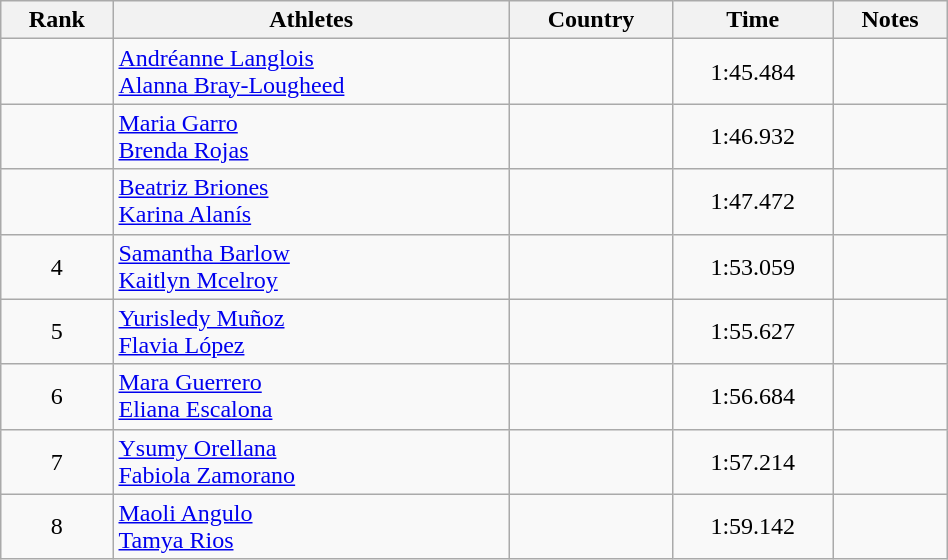<table class="wikitable" width=50% style="text-align:center">
<tr>
<th>Rank</th>
<th>Athletes</th>
<th>Country</th>
<th>Time</th>
<th>Notes</th>
</tr>
<tr>
<td></td>
<td align=left><a href='#'>Andréanne Langlois</a><br><a href='#'>Alanna Bray-Lougheed</a></td>
<td align=left></td>
<td>1:45.484</td>
<td></td>
</tr>
<tr>
<td></td>
<td align=left><a href='#'>Maria Garro</a><br><a href='#'>Brenda Rojas</a></td>
<td align=left></td>
<td>1:46.932</td>
<td></td>
</tr>
<tr>
<td></td>
<td align=left><a href='#'>Beatriz Briones</a><br><a href='#'>Karina Alanís</a></td>
<td align=left></td>
<td>1:47.472</td>
<td></td>
</tr>
<tr>
<td>4</td>
<td align=left><a href='#'>Samantha Barlow</a><br><a href='#'>Kaitlyn Mcelroy</a></td>
<td align=left></td>
<td>1:53.059</td>
<td></td>
</tr>
<tr>
<td>5</td>
<td align=left><a href='#'>Yurisledy Muñoz</a><br><a href='#'>Flavia López</a></td>
<td align=left></td>
<td>1:55.627</td>
<td></td>
</tr>
<tr>
<td>6</td>
<td align=left><a href='#'>Mara Guerrero</a><br><a href='#'>Eliana Escalona</a></td>
<td align=left></td>
<td>1:56.684</td>
<td></td>
</tr>
<tr>
<td>7</td>
<td align=left><a href='#'>Ysumy Orellana</a><br><a href='#'>Fabiola Zamorano</a></td>
<td align=left></td>
<td>1:57.214</td>
<td></td>
</tr>
<tr>
<td>8</td>
<td align=left><a href='#'>Maoli Angulo</a><br><a href='#'>Tamya Rios</a></td>
<td align=left></td>
<td>1:59.142</td>
<td></td>
</tr>
</table>
